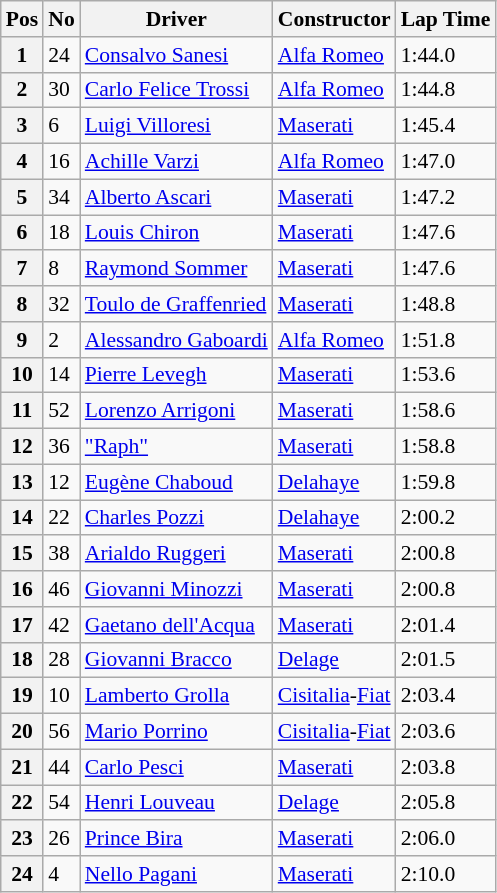<table class="wikitable" style="font-size: 90%;">
<tr>
<th>Pos</th>
<th>No</th>
<th>Driver</th>
<th>Constructor</th>
<th>Lap Time</th>
</tr>
<tr>
<th>1</th>
<td>24</td>
<td> <a href='#'>Consalvo Sanesi</a></td>
<td><a href='#'>Alfa Romeo</a></td>
<td>1:44.0</td>
</tr>
<tr>
<th>2</th>
<td>30</td>
<td> <a href='#'>Carlo Felice Trossi</a></td>
<td><a href='#'>Alfa Romeo</a></td>
<td>1:44.8</td>
</tr>
<tr>
<th>3</th>
<td>6</td>
<td> <a href='#'>Luigi Villoresi</a></td>
<td><a href='#'>Maserati</a></td>
<td>1:45.4</td>
</tr>
<tr>
<th>4</th>
<td>16</td>
<td> <a href='#'>Achille Varzi</a></td>
<td><a href='#'>Alfa Romeo</a></td>
<td>1:47.0</td>
</tr>
<tr>
<th>5</th>
<td>34</td>
<td> <a href='#'>Alberto Ascari</a></td>
<td><a href='#'>Maserati</a></td>
<td>1:47.2</td>
</tr>
<tr>
<th>6</th>
<td>18</td>
<td> <a href='#'>Louis Chiron</a></td>
<td><a href='#'>Maserati</a></td>
<td>1:47.6</td>
</tr>
<tr>
<th>7</th>
<td>8</td>
<td> <a href='#'>Raymond Sommer</a></td>
<td><a href='#'>Maserati</a></td>
<td>1:47.6</td>
</tr>
<tr>
<th>8</th>
<td>32</td>
<td> <a href='#'>Toulo de Graffenried</a></td>
<td><a href='#'>Maserati</a></td>
<td>1:48.8</td>
</tr>
<tr>
<th>9</th>
<td>2</td>
<td> <a href='#'>Alessandro Gaboardi</a></td>
<td><a href='#'>Alfa Romeo</a></td>
<td>1:51.8</td>
</tr>
<tr>
<th>10</th>
<td>14</td>
<td> <a href='#'>Pierre Levegh</a></td>
<td><a href='#'>Maserati</a></td>
<td>1:53.6</td>
</tr>
<tr>
<th>11</th>
<td>52</td>
<td> <a href='#'>Lorenzo Arrigoni</a></td>
<td><a href='#'>Maserati</a></td>
<td>1:58.6</td>
</tr>
<tr>
<th>12</th>
<td>36</td>
<td> <a href='#'>"Raph"</a></td>
<td><a href='#'>Maserati</a></td>
<td>1:58.8</td>
</tr>
<tr>
<th>13</th>
<td>12</td>
<td> <a href='#'>Eugène Chaboud</a></td>
<td><a href='#'>Delahaye</a></td>
<td>1:59.8</td>
</tr>
<tr>
<th>14</th>
<td>22</td>
<td> <a href='#'>Charles Pozzi</a></td>
<td><a href='#'>Delahaye</a></td>
<td>2:00.2</td>
</tr>
<tr>
<th>15</th>
<td>38</td>
<td> <a href='#'>Arialdo Ruggeri</a></td>
<td><a href='#'>Maserati</a></td>
<td>2:00.8</td>
</tr>
<tr>
<th>16</th>
<td>46</td>
<td> <a href='#'>Giovanni Minozzi</a></td>
<td><a href='#'>Maserati</a></td>
<td>2:00.8</td>
</tr>
<tr>
<th>17</th>
<td>42</td>
<td> <a href='#'>Gaetano dell'Acqua</a></td>
<td><a href='#'>Maserati</a></td>
<td>2:01.4</td>
</tr>
<tr>
<th>18</th>
<td>28</td>
<td> <a href='#'>Giovanni Bracco</a></td>
<td><a href='#'>Delage</a></td>
<td>2:01.5</td>
</tr>
<tr>
<th>19</th>
<td>10</td>
<td> <a href='#'>Lamberto Grolla</a></td>
<td><a href='#'>Cisitalia</a>-<a href='#'>Fiat</a></td>
<td>2:03.4</td>
</tr>
<tr>
<th>20</th>
<td>56</td>
<td> <a href='#'>Mario Porrino</a></td>
<td><a href='#'>Cisitalia</a>-<a href='#'>Fiat</a></td>
<td>2:03.6</td>
</tr>
<tr>
<th>21</th>
<td>44</td>
<td> <a href='#'>Carlo Pesci</a></td>
<td><a href='#'>Maserati</a></td>
<td>2:03.8</td>
</tr>
<tr>
<th>22</th>
<td>54</td>
<td> <a href='#'>Henri Louveau</a></td>
<td><a href='#'>Delage</a></td>
<td>2:05.8</td>
</tr>
<tr>
<th>23</th>
<td>26</td>
<td> <a href='#'>Prince Bira</a></td>
<td><a href='#'>Maserati</a></td>
<td>2:06.0</td>
</tr>
<tr>
<th>24</th>
<td>4</td>
<td> <a href='#'>Nello Pagani</a></td>
<td><a href='#'>Maserati</a></td>
<td>2:10.0</td>
</tr>
</table>
